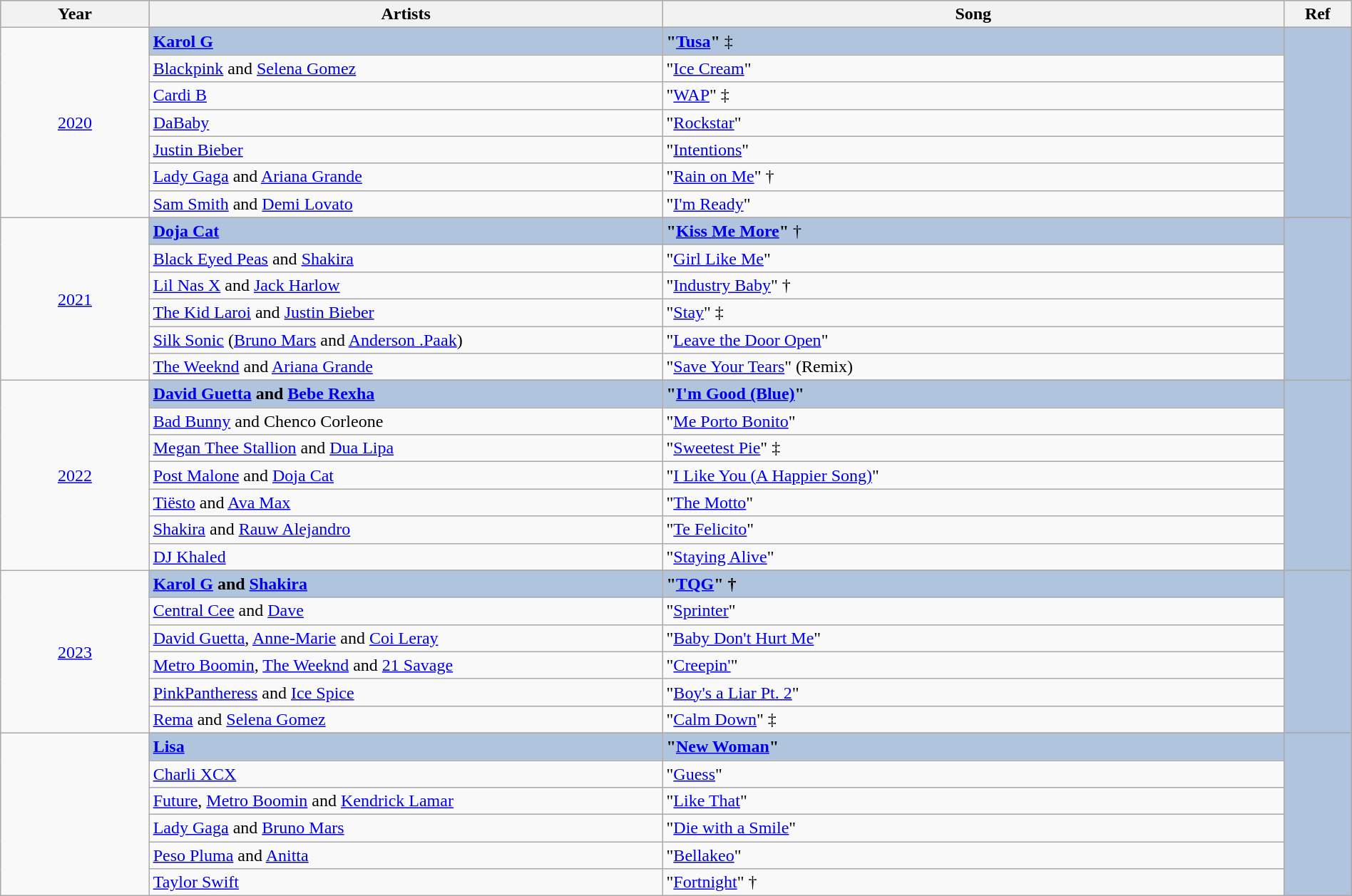<table class="wikitable" style="width:100%;">
<tr style="background:#bebebe;">
<th style="width:11%;">Year</th>
<th style="width:38%;">Artists</th>
<th style="width:46%;">Song</th>
<th style="width:5%;">Ref</th>
</tr>
<tr>
<td rowspan="8" align="center"><a href='#'>2020</a></td>
</tr>
<tr style="background:#B0C4DE">
<td><strong><a href='#'>Karol G</a> </strong></td>
<td><strong>"<a href='#'>Tusa</a>"</strong> ‡</td>
<td rowspan="7" align="center"></td>
</tr>
<tr>
<td><a href='#'>Blackpink</a> and <a href='#'>Selena Gomez</a></td>
<td>"<a href='#'>Ice Cream</a>"</td>
</tr>
<tr>
<td><a href='#'>Cardi B</a> </td>
<td>"<a href='#'>WAP</a>" ‡</td>
</tr>
<tr>
<td><a href='#'>DaBaby</a> </td>
<td>"<a href='#'>Rockstar</a>"</td>
</tr>
<tr>
<td><a href='#'>Justin Bieber</a> </td>
<td>"<a href='#'>Intentions</a>"</td>
</tr>
<tr>
<td><a href='#'>Lady Gaga</a> and <a href='#'>Ariana Grande</a></td>
<td>"<a href='#'>Rain on Me</a>" †</td>
</tr>
<tr>
<td><a href='#'>Sam Smith</a> and <a href='#'>Demi Lovato</a></td>
<td>"<a href='#'>I'm Ready</a>"</td>
</tr>
<tr>
<td rowspan="7" align="center"><a href='#'>2021</a></td>
</tr>
<tr style="background:#B0C4DE">
<td><strong><a href='#'>Doja Cat</a> </strong></td>
<td><strong>"<a href='#'>Kiss Me More</a>"</strong> †</td>
<td rowspan="7" align="center"></td>
</tr>
<tr>
<td><a href='#'>Black Eyed Peas</a> and <a href='#'>Shakira</a></td>
<td>"<a href='#'>Girl Like Me</a>"</td>
</tr>
<tr>
<td><a href='#'>Lil Nas X</a> and <a href='#'>Jack Harlow</a></td>
<td>"<a href='#'>Industry Baby</a>" †</td>
</tr>
<tr>
<td><a href='#'>The Kid Laroi</a> and <a href='#'>Justin Bieber</a></td>
<td>"<a href='#'>Stay</a>" ‡</td>
</tr>
<tr>
<td><a href='#'>Silk Sonic</a> (<a href='#'>Bruno Mars</a> and <a href='#'>Anderson .Paak</a>)</td>
<td>"<a href='#'>Leave the Door Open</a>"</td>
</tr>
<tr>
<td><a href='#'>The Weeknd</a> and <a href='#'>Ariana Grande</a></td>
<td>"<a href='#'>Save Your Tears</a>" (Remix)</td>
</tr>
<tr>
<td rowspan="8" align="center"><a href='#'>2022</a></td>
</tr>
<tr style="background:#B0C4DE">
<td><strong><a href='#'>David Guetta</a> and <a href='#'>Bebe Rexha</a></strong></td>
<td><strong>"<a href='#'>I'm Good (Blue)</a>"</strong></td>
<td rowspan="7" align="center"></td>
</tr>
<tr>
<td><a href='#'>Bad Bunny</a> and Chenco Corleone</td>
<td>"<a href='#'>Me Porto Bonito</a>"</td>
</tr>
<tr>
<td><a href='#'>Megan Thee Stallion</a> and <a href='#'>Dua Lipa</a></td>
<td>"<a href='#'>Sweetest Pie</a>" ‡</td>
</tr>
<tr>
<td><a href='#'>Post Malone</a> and <a href='#'>Doja Cat</a></td>
<td>"<a href='#'>I Like You (A Happier Song)</a>"</td>
</tr>
<tr>
<td><a href='#'>Tiësto</a> and <a href='#'>Ava Max</a></td>
<td>"<a href='#'>The Motto</a>"</td>
</tr>
<tr>
<td><a href='#'>Shakira</a> and <a href='#'>Rauw Alejandro</a></td>
<td>"<a href='#'>Te Felicito</a>"</td>
</tr>
<tr>
<td><a href='#'>DJ Khaled</a> </td>
<td>"<a href='#'>Staying Alive</a>"</td>
</tr>
<tr>
<td rowspan="7" align="center"><a href='#'>2023</a></td>
</tr>
<tr style="background:#B0C4DE">
<td><strong><a href='#'>Karol G</a> and <a href='#'>Shakira</a></strong></td>
<td><strong>"<a href='#'>TQG</a>" †</strong></td>
<td rowspan="6" align="center"></td>
</tr>
<tr>
<td><a href='#'>Central Cee</a> and <a href='#'>Dave</a></td>
<td>"<a href='#'>Sprinter</a>"</td>
</tr>
<tr>
<td><a href='#'>David Guetta</a>, <a href='#'>Anne-Marie</a> and <a href='#'>Coi Leray</a></td>
<td>"<a href='#'>Baby Don't Hurt Me</a>"</td>
</tr>
<tr>
<td><a href='#'>Metro Boomin</a>, <a href='#'>The Weeknd</a> and <a href='#'>21 Savage</a></td>
<td>"<a href='#'>Creepin'</a>"</td>
</tr>
<tr>
<td><a href='#'>PinkPantheress</a> and <a href='#'>Ice Spice</a></td>
<td>"<a href='#'>Boy's a Liar Pt. 2</a>"</td>
</tr>
<tr>
<td><a href='#'>Rema</a> and <a href='#'>Selena Gomez</a></td>
<td>"<a href='#'>Calm Down</a>" ‡</td>
</tr>
<tr>
<td rowspan="7"></td>
</tr>
<tr style="background:#B0C4DE">
<td><strong><a href='#'>Lisa</a> </strong></td>
<td><strong>"<a href='#'>New Woman</a>"</strong></td>
<td rowspan="6" align="center" style="background:#B0C4DE"></td>
</tr>
<tr>
<td><a href='#'>Charli XCX</a> </td>
<td>"<a href='#'>Guess</a>"</td>
</tr>
<tr>
<td><a href='#'>Future</a>, <a href='#'>Metro Boomin</a> and <a href='#'>Kendrick Lamar</a></td>
<td>"<a href='#'>Like That</a>"</td>
</tr>
<tr>
<td><a href='#'>Lady Gaga</a> and <a href='#'>Bruno Mars</a></td>
<td>"<a href='#'>Die with a Smile</a>"</td>
</tr>
<tr>
<td><a href='#'>Peso Pluma</a> and <a href='#'>Anitta</a></td>
<td>"<a href='#'>Bellakeo</a>"</td>
</tr>
<tr>
<td><a href='#'>Taylor Swift</a> </td>
<td>"<a href='#'>Fortnight</a>" †</td>
</tr>
</table>
